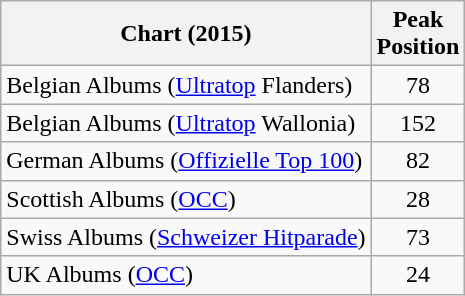<table class="wikitable sortable">
<tr>
<th>Chart (2015)</th>
<th>Peak<br> Position</th>
</tr>
<tr>
<td>Belgian Albums (<a href='#'>Ultratop</a> Flanders)</td>
<td style="text-align:center;">78</td>
</tr>
<tr>
<td>Belgian Albums (<a href='#'>Ultratop</a> Wallonia)</td>
<td style="text-align:center;">152</td>
</tr>
<tr>
<td>German Albums (<a href='#'>Offizielle Top 100</a>)</td>
<td style="text-align:center;">82</td>
</tr>
<tr>
<td>Scottish Albums (<a href='#'>OCC</a>)</td>
<td style="text-align:center;">28</td>
</tr>
<tr>
<td>Swiss Albums (<a href='#'>Schweizer Hitparade</a>)</td>
<td style="text-align:center;">73</td>
</tr>
<tr>
<td>UK Albums (<a href='#'>OCC</a>)</td>
<td style="text-align:center;">24</td>
</tr>
</table>
